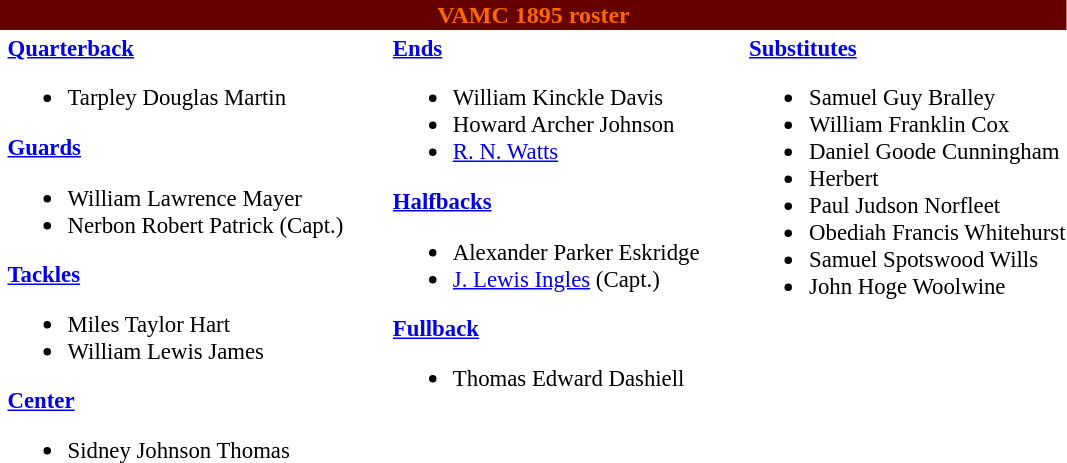<table class="toccolours" style="text-align: left;">
<tr>
<th colspan="9" style="background:#660000;color:#FF6600;text-align:center;"><span><strong>VAMC 1895 roster</strong></span></th>
</tr>
<tr>
<td></td>
<td style="font-size:95%; vertical-align:top;"><strong><a href='#'>Quarterback</a></strong><br><ul><li>Tarpley Douglas Martin</li></ul><strong><a href='#'>Guards</a></strong><ul><li>William Lawrence Mayer</li><li>Nerbon Robert Patrick (Capt.)</li></ul><strong><a href='#'>Tackles</a></strong><ul><li>Miles Taylor Hart</li><li>William Lewis James</li></ul><strong><a href='#'>Center</a></strong><ul><li>Sidney Johnson Thomas</li></ul></td>
<td style="width: 25px;"></td>
<td style="font-size:95%; vertical-align:top;"><strong><a href='#'>Ends</a></strong><br><ul><li>William Kinckle Davis</li><li>Howard Archer Johnson</li><li><a href='#'>R. N. Watts</a></li></ul><strong><a href='#'>Halfbacks</a></strong><ul><li>Alexander Parker Eskridge</li><li><a href='#'>J. Lewis Ingles</a> (Capt.)</li></ul><strong><a href='#'>Fullback</a></strong><ul><li>Thomas Edward Dashiell</li></ul></td>
<td style="width: 25px;"></td>
<td style="font-size:95%; vertical-align:top;"><strong><a href='#'>Substitutes</a></strong><br><ul><li>Samuel Guy Bralley</li><li>William Franklin Cox</li><li>Daniel Goode Cunningham</li><li>Herbert</li><li>Paul Judson Norfleet</li><li>Obediah Francis Whitehurst</li><li>Samuel Spotswood Wills</li><li>John Hoge Woolwine</li></ul></td>
</tr>
</table>
